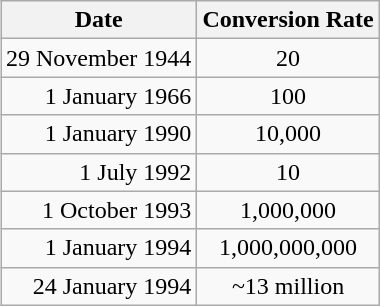<table class="wikitable" align="right">
<tr>
<th>Date</th>
<th>Conversion Rate</th>
</tr>
<tr>
<td align="right">29 November 1944</td>
<td align="center">20</td>
</tr>
<tr>
<td align="right">1 January 1966</td>
<td align="center">100</td>
</tr>
<tr>
<td align="right">1 January 1990</td>
<td align="center">10,000</td>
</tr>
<tr>
<td align="right">1 July 1992</td>
<td align="center">10</td>
</tr>
<tr>
<td align="right">1 October 1993</td>
<td align="center">1,000,000</td>
</tr>
<tr>
<td align="right">1 January 1994</td>
<td align="center">1,000,000,000</td>
</tr>
<tr>
<td align="right">24 January 1994</td>
<td align="center">~13 million</td>
</tr>
</table>
